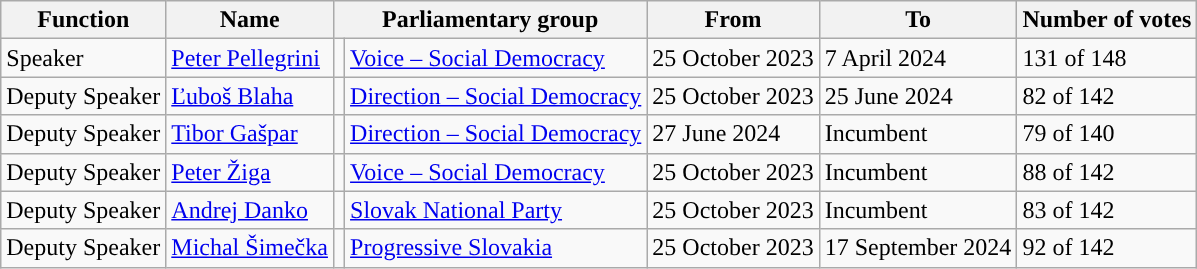<table class="wikitable">
<tr>
<th>Function</th>
<th>Name</th>
<th colspan="2">Parliamentary group</th>
<th>From</th>
<th>To</th>
<th>Number of votes</th>
</tr>
<tr>
<td>Speaker</td>
<td><a href='#'>Peter Pellegrini</a></td>
<td style="background:"></td>
<td><a href='#'>Voice – Social Democracy</a></td>
<td>25 October 2023</td>
<td>7 April 2024</td>
<td>131 of 148</td>
</tr>
<tr>
<td>Deputy Speaker</td>
<td><a href='#'>Ľuboš Blaha</a></td>
<td style="background:"></td>
<td><a href='#'>Direction – Social Democracy</a></td>
<td>25 October 2023</td>
<td>25 June 2024</td>
<td>82 of 142</td>
</tr>
<tr>
<td>Deputy Speaker</td>
<td><a href='#'>Tibor Gašpar</a></td>
<td style="background:"></td>
<td><a href='#'>Direction – Social Democracy</a></td>
<td>27 June 2024</td>
<td>Incumbent</td>
<td>79 of 140</td>
</tr>
<tr>
<td>Deputy Speaker</td>
<td><a href='#'>Peter Žiga</a></td>
<td style="background:"></td>
<td><a href='#'>Voice – Social Democracy</a></td>
<td>25 October 2023</td>
<td>Incumbent</td>
<td>88 of 142</td>
</tr>
<tr>
<td>Deputy Speaker</td>
<td><a href='#'>Andrej Danko</a></td>
<td style="background:"></td>
<td><a href='#'>Slovak National Party</a></td>
<td>25 October 2023</td>
<td>Incumbent</td>
<td>83 of 142</td>
</tr>
<tr>
<td>Deputy Speaker</td>
<td><a href='#'>Michal Šimečka</a></td>
<td style="background:"></td>
<td><a href='#'>Progressive Slovakia</a></td>
<td>25 October 2023</td>
<td>17 September 2024</td>
<td>92 of 142</td>
</tr>
</table>
